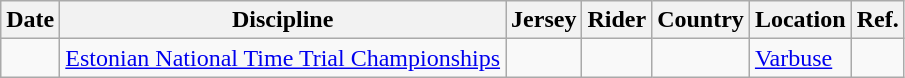<table class="wikitable sortable">
<tr>
<th>Date</th>
<th>Discipline</th>
<th>Jersey</th>
<th>Rider</th>
<th>Country</th>
<th>Location</th>
<th class="unsortable">Ref.</th>
</tr>
<tr>
<td></td>
<td><a href='#'>Estonian National Time Trial Championships</a></td>
<td align="center"></td>
<td></td>
<td></td>
<td><a href='#'>Varbuse</a></td>
<td align="center"></td>
</tr>
</table>
